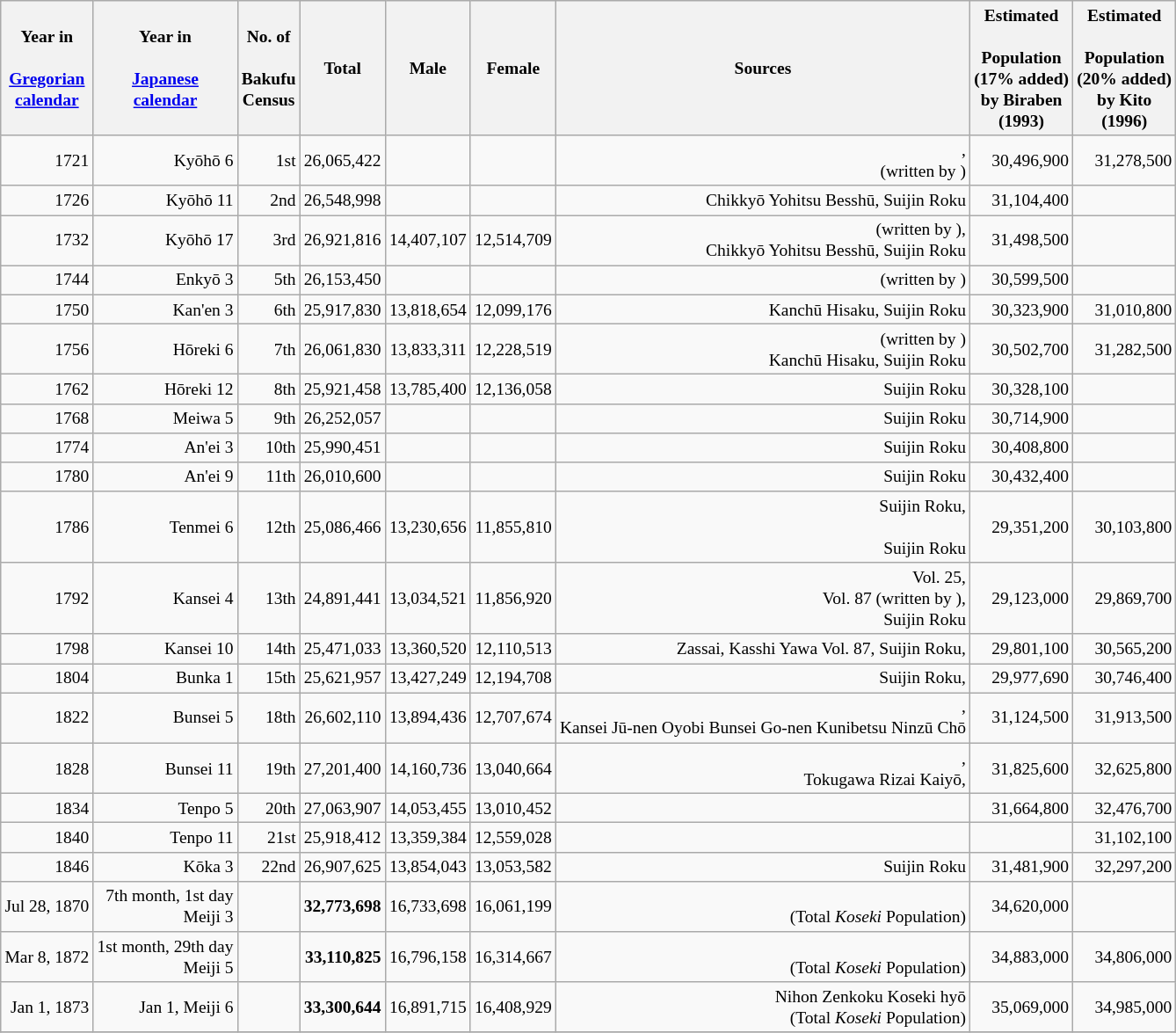<table class="wikitable" style="text-align:right;font-size:small">
<tr>
<th>Year in<br><br><a href='#'>Gregorian<br>calendar</a></th>
<th>Year in<br><br><a href='#'>Japanese<br>calendar</a></th>
<th>No. of<br><br>Bakufu<br>
Census</th>
<th>Total</th>
<th>Male</th>
<th>Female</th>
<th>Sources</th>
<th>Estimated<br><br>Population<br>
(17% added)<br>
by Biraben<br>
(1993)</th>
<th>Estimated<br><br>Population<br>
(20% added)<br>
by Kito<br>
(1996)</th>
</tr>
<tr>
<td>1721</td>
<td>Kyōhō 6</td>
<td>1st</td>
<td>26,065,422</td>
<td></td>
<td></td>
<td>,<br> (written by )</td>
<td>30,496,900</td>
<td>31,278,500</td>
</tr>
<tr>
<td>1726</td>
<td>Kyōhō 11</td>
<td>2nd</td>
<td>26,548,998</td>
<td></td>
<td></td>
<td>Chikkyō Yohitsu Besshū, Suijin Roku</td>
<td>31,104,400</td>
<td></td>
</tr>
<tr>
<td>1732</td>
<td>Kyōhō 17</td>
<td>3rd</td>
<td>26,921,816</td>
<td>14,407,107</td>
<td>12,514,709</td>
<td> (written by ),<br>Chikkyō Yohitsu Besshū, Suijin Roku</td>
<td>31,498,500</td>
<td></td>
</tr>
<tr>
<td>1744</td>
<td>Enkyō 3</td>
<td>5th</td>
<td>26,153,450</td>
<td></td>
<td></td>
<td> (written by )</td>
<td>30,599,500</td>
<td></td>
</tr>
<tr>
<td>1750</td>
<td>Kan'en 3</td>
<td>6th</td>
<td>25,917,830</td>
<td>13,818,654</td>
<td>12,099,176</td>
<td>Kanchū Hisaku, Suijin Roku</td>
<td>30,323,900</td>
<td>31,010,800</td>
</tr>
<tr>
<td>1756</td>
<td>Hōreki 6</td>
<td>7th</td>
<td>26,061,830</td>
<td>13,833,311</td>
<td>12,228,519</td>
<td> (written by )<br>Kanchū Hisaku, Suijin Roku</td>
<td>30,502,700</td>
<td>31,282,500</td>
</tr>
<tr>
<td>1762</td>
<td>Hōreki 12</td>
<td>8th</td>
<td>25,921,458</td>
<td>13,785,400</td>
<td>12,136,058</td>
<td>Suijin Roku</td>
<td>30,328,100</td>
<td></td>
</tr>
<tr>
<td>1768</td>
<td>Meiwa 5</td>
<td>9th</td>
<td>26,252,057</td>
<td></td>
<td></td>
<td>Suijin Roku</td>
<td>30,714,900</td>
<td></td>
</tr>
<tr>
<td>1774</td>
<td>An'ei 3</td>
<td>10th</td>
<td>25,990,451</td>
<td></td>
<td></td>
<td>Suijin Roku</td>
<td>30,408,800</td>
<td></td>
</tr>
<tr>
<td>1780</td>
<td>An'ei 9</td>
<td>11th</td>
<td>26,010,600</td>
<td></td>
<td></td>
<td>Suijin Roku</td>
<td>30,432,400</td>
<td></td>
</tr>
<tr>
<td>1786</td>
<td>Tenmei 6</td>
<td>12th</td>
<td>25,086,466</td>
<td>13,230,656</td>
<td>11,855,810</td>
<td>Suijin Roku,<br><br>Suijin Roku</td>
<td>29,351,200</td>
<td>30,103,800</td>
</tr>
<tr>
<td>1792</td>
<td>Kansei 4</td>
<td>13th</td>
<td>24,891,441</td>
<td>13,034,521</td>
<td>11,856,920</td>
<td> Vol. 25,<br> Vol. 87 (written by ),<br>Suijin Roku</td>
<td>29,123,000</td>
<td>29,869,700</td>
</tr>
<tr>
<td>1798</td>
<td>Kansei 10</td>
<td>14th</td>
<td>25,471,033</td>
<td>13,360,520</td>
<td>12,110,513</td>
<td>Zassai, Kasshi Yawa Vol. 87, Suijin Roku,<br></td>
<td>29,801,100</td>
<td>30,565,200</td>
</tr>
<tr>
<td>1804</td>
<td>Bunka 1</td>
<td>15th</td>
<td>25,621,957</td>
<td>13,427,249</td>
<td>12,194,708</td>
<td>Suijin Roku,<br></td>
<td>29,977,690</td>
<td>30,746,400</td>
</tr>
<tr>
<td>1822</td>
<td>Bunsei 5</td>
<td>18th</td>
<td>26,602,110</td>
<td>13,894,436</td>
<td>12,707,674</td>
<td>,<br>Kansei Jū-nen Oyobi Bunsei Go-nen Kunibetsu Ninzū Chō</td>
<td>31,124,500</td>
<td>31,913,500</td>
</tr>
<tr>
<td>1828</td>
<td>Bunsei 11</td>
<td>19th</td>
<td>27,201,400</td>
<td>14,160,736</td>
<td>13,040,664</td>
<td>,<br>Tokugawa Rizai Kaiyō, </td>
<td>31,825,600</td>
<td>32,625,800</td>
</tr>
<tr>
<td>1834</td>
<td>Tenpo 5</td>
<td>20th</td>
<td>27,063,907</td>
<td>14,053,455</td>
<td>13,010,452</td>
<td></td>
<td>31,664,800</td>
<td>32,476,700</td>
</tr>
<tr>
<td>1840</td>
<td>Tenpo 11</td>
<td>21st</td>
<td>25,918,412</td>
<td>13,359,384</td>
<td>12,559,028</td>
<td></td>
<td></td>
<td>31,102,100</td>
</tr>
<tr>
<td>1846</td>
<td>Kōka 3</td>
<td>22nd</td>
<td>26,907,625</td>
<td>13,854,043</td>
<td>13,053,582</td>
<td>Suijin Roku</td>
<td>31,481,900</td>
<td>32,297,200</td>
</tr>
<tr>
<td>Jul 28, 1870</td>
<td>7th month, 1st day<br>Meiji 3</td>
<td></td>
<td><strong>32,773,698</strong></td>
<td>16,733,698</td>
<td>16,061,199</td>
<td><br>(Total <em>Koseki</em> Population)</td>
<td>34,620,000</td>
<td></td>
</tr>
<tr>
<td>Mar 8, 1872</td>
<td>1st month, 29th day<br>Meiji 5</td>
<td></td>
<td><strong>33,110,825</strong></td>
<td>16,796,158</td>
<td>16,314,667</td>
<td><br>(Total <em>Koseki</em> Population)</td>
<td>34,883,000</td>
<td>34,806,000</td>
</tr>
<tr>
<td>Jan 1, 1873</td>
<td>Jan 1, Meiji 6</td>
<td></td>
<td><strong>33,300,644</strong></td>
<td>16,891,715</td>
<td>16,408,929</td>
<td>Nihon Zenkoku Koseki hyō<br>(Total <em>Koseki</em> Population)</td>
<td>35,069,000</td>
<td>34,985,000</td>
</tr>
<tr>
</tr>
</table>
